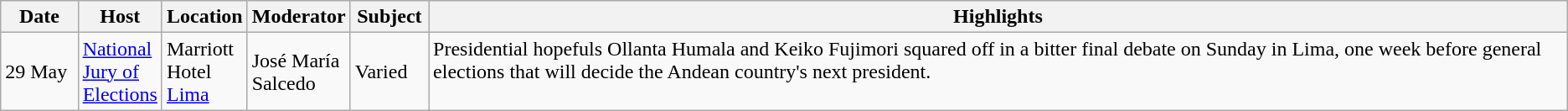<table class="wikitable">
<tr>
<th style="width:5%;"><strong>Date</strong></th>
<th style="width:5%;"><strong>Host</strong></th>
<th style="width:5%;"><strong>Location</strong></th>
<th style="width:5%;"><strong>Moderator</strong></th>
<th style="width:5%;"><strong>Subject</strong></th>
<th style="width:75%;"><strong>Highlights</strong></th>
</tr>
<tr>
<td>29 May</td>
<td><a href='#'>National Jury of Elections</a></td>
<td>Marriott Hotel<br><a href='#'>Lima</a></td>
<td>José María Salcedo</td>
<td>Varied</td>
<td valign="top">Presidential hopefuls Ollanta Humala and Keiko Fujimori squared off in a bitter final debate on Sunday in Lima, one week before general elections that will decide the Andean country's next president.</td>
</tr>
</table>
